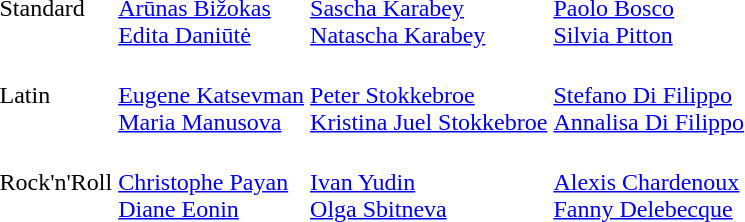<table>
<tr>
<td>Standard<br></td>
<td><br><a href='#'>Arūnas Bižokas</a><br><a href='#'>Edita Daniūtė</a></td>
<td><br><a href='#'>Sascha Karabey</a><br><a href='#'>Natascha Karabey</a></td>
<td><br><a href='#'>Paolo Bosco</a><br><a href='#'>Silvia Pitton</a></td>
</tr>
<tr>
<td>Latin<br></td>
<td><br><a href='#'>Eugene Katsevman</a><br><a href='#'>Maria Manusova</a></td>
<td><br><a href='#'>Peter Stokkebroe</a><br><a href='#'>Kristina Juel Stokkebroe</a></td>
<td><br><a href='#'>Stefano Di Filippo</a><br><a href='#'>Annalisa Di Filippo</a></td>
</tr>
<tr>
<td>Rock'n'Roll<br></td>
<td><br><a href='#'>Christophe Payan</a><br><a href='#'>Diane Eonin</a></td>
<td><br><a href='#'>Ivan Yudin</a><br><a href='#'>Olga Sbitneva</a></td>
<td><br><a href='#'>Alexis Chardenoux</a><br><a href='#'>Fanny Delebecque</a></td>
</tr>
</table>
